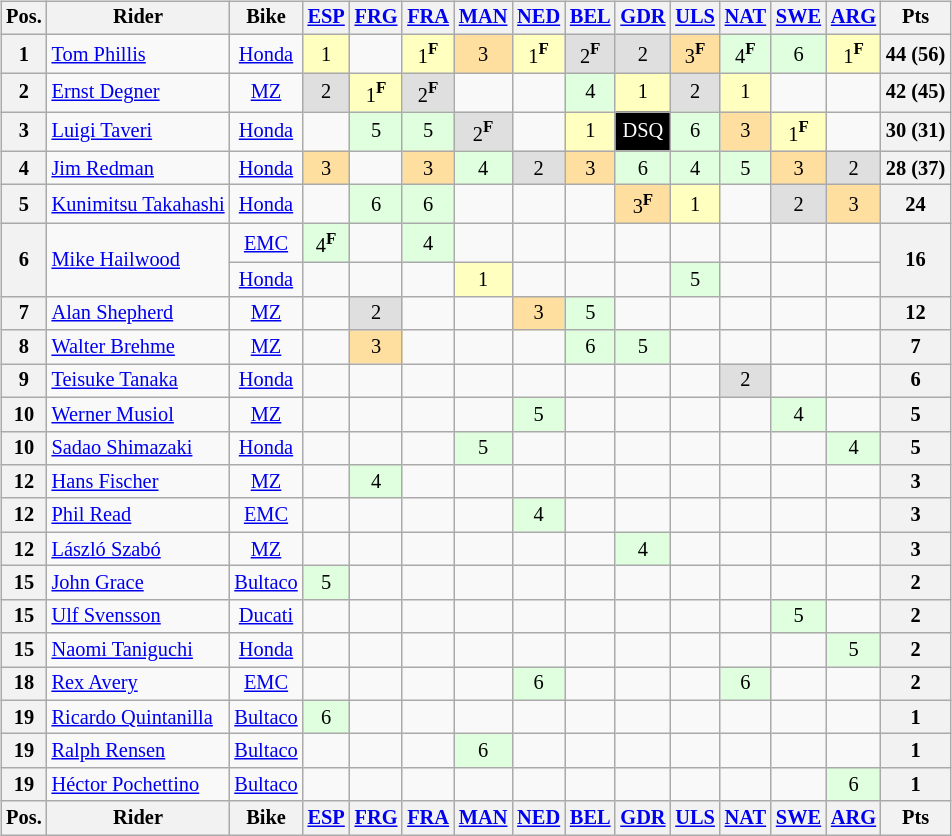<table>
<tr>
<td><br><table class="wikitable" style="font-size: 85%; text-align:center">
<tr>
<th>Pos.</th>
<th>Rider</th>
<th>Bike</th>
<th><a href='#'>ESP</a><br></th>
<th><a href='#'>FRG</a><br></th>
<th><a href='#'>FRA</a><br></th>
<th><a href='#'>MAN</a><br></th>
<th><a href='#'>NED</a><br></th>
<th><a href='#'>BEL</a><br></th>
<th><a href='#'>GDR</a><br></th>
<th><a href='#'>ULS</a><br></th>
<th><a href='#'>NAT</a><br></th>
<th><a href='#'>SWE</a><br></th>
<th><a href='#'>ARG</a><br></th>
<th>Pts</th>
</tr>
<tr>
<th>1</th>
<td align="left"> <a href='#'>Tom Phillis</a></td>
<td><a href='#'>Honda</a></td>
<td style="background:#ffffbf;">1</td>
<td></td>
<td style="background:#ffffbf;">1<strong><sup>F</sup></strong></td>
<td style="background:#ffdf9f;">3</td>
<td style="background:#ffffbf;">1<strong><sup>F</sup></strong></td>
<td style="background:#dfdfdf;">2<strong><sup>F</sup></strong></td>
<td style="background:#dfdfdf;">2</td>
<td style="background:#ffdf9f;">3<strong><sup>F</sup></strong></td>
<td style="background:#dfffdf;">4<strong><sup>F</sup></strong></td>
<td style="background:#dfffdf;">6</td>
<td style="background:#ffffbf;">1<strong><sup>F</sup></strong></td>
<th>44 (56)</th>
</tr>
<tr>
<th>2</th>
<td align="left"> <a href='#'>Ernst Degner</a></td>
<td><a href='#'>MZ</a></td>
<td style="background:#dfdfdf;">2</td>
<td style="background:#ffffbf;">1<strong><sup>F</sup></strong></td>
<td style="background:#dfdfdf;">2<strong><sup>F</sup></strong></td>
<td></td>
<td></td>
<td style="background:#dfffdf;">4</td>
<td style="background:#ffffbf;">1</td>
<td style="background:#dfdfdf;">2</td>
<td style="background:#ffffbf;">1</td>
<td></td>
<td></td>
<th>42 (45)</th>
</tr>
<tr>
<th>3</th>
<td align="left"> <a href='#'>Luigi Taveri</a></td>
<td><a href='#'>Honda</a></td>
<td></td>
<td style="background:#dfffdf;">5</td>
<td style="background:#dfffdf;">5</td>
<td style="background:#dfdfdf;">2<strong><sup>F</sup></strong></td>
<td></td>
<td style="background:#ffffbf;">1</td>
<td style="background:black; color:white;">DSQ</td>
<td style="background:#dfffdf;">6</td>
<td style="background:#ffdf9f;">3</td>
<td style="background:#ffffbf;">1<strong><sup>F</sup></strong></td>
<td></td>
<th>30 (31)</th>
</tr>
<tr>
<th>4</th>
<td align="left"> <a href='#'>Jim Redman</a></td>
<td><a href='#'>Honda</a></td>
<td style="background:#ffdf9f;">3</td>
<td></td>
<td style="background:#ffdf9f;">3</td>
<td style="background:#dfffdf;">4</td>
<td style="background:#dfdfdf;">2</td>
<td style="background:#ffdf9f;">3</td>
<td style="background:#dfffdf;">6</td>
<td style="background:#dfffdf;">4</td>
<td style="background:#dfffdf;">5</td>
<td style="background:#ffdf9f;">3</td>
<td style="background:#dfdfdf;">2</td>
<th>28 (37)</th>
</tr>
<tr>
<th>5</th>
<td align="left"> <a href='#'>Kunimitsu Takahashi</a></td>
<td><a href='#'>Honda</a></td>
<td></td>
<td style="background:#dfffdf;">6</td>
<td style="background:#dfffdf;">6</td>
<td></td>
<td></td>
<td></td>
<td style="background:#ffdf9f;">3<strong><sup>F</sup></strong></td>
<td style="background:#ffffbf;">1</td>
<td></td>
<td style="background:#dfdfdf;">2</td>
<td style="background:#ffdf9f;">3</td>
<th>24</th>
</tr>
<tr>
<th rowspan=2>6</th>
<td align="left" rowspan=2> <a href='#'>Mike Hailwood</a></td>
<td><a href='#'>EMC</a></td>
<td style="background:#dfffdf;">4<strong><sup>F</sup></strong></td>
<td></td>
<td style="background:#dfffdf;">4</td>
<td></td>
<td></td>
<td></td>
<td></td>
<td></td>
<td></td>
<td></td>
<td></td>
<th rowspan=2>16</th>
</tr>
<tr>
<td><a href='#'>Honda</a></td>
<td></td>
<td></td>
<td></td>
<td style="background:#ffffbf;">1</td>
<td></td>
<td></td>
<td></td>
<td style="background:#dfffdf;">5</td>
<td></td>
<td></td>
<td></td>
</tr>
<tr>
<th>7</th>
<td align="left"> <a href='#'>Alan Shepherd</a></td>
<td><a href='#'>MZ</a></td>
<td></td>
<td style="background:#dfdfdf;">2</td>
<td></td>
<td></td>
<td style="background:#ffdf9f;">3</td>
<td style="background:#dfffdf;">5</td>
<td></td>
<td></td>
<td></td>
<td></td>
<td></td>
<th>12</th>
</tr>
<tr>
<th>8</th>
<td align="left"> <a href='#'>Walter Brehme</a></td>
<td><a href='#'>MZ</a></td>
<td></td>
<td style="background:#ffdf9f;">3</td>
<td></td>
<td></td>
<td></td>
<td style="background:#dfffdf;">6</td>
<td style="background:#dfffdf;">5</td>
<td></td>
<td></td>
<td></td>
<td></td>
<th>7</th>
</tr>
<tr>
<th>9</th>
<td align="left"> <a href='#'>Teisuke Tanaka</a></td>
<td><a href='#'>Honda</a></td>
<td></td>
<td></td>
<td></td>
<td></td>
<td></td>
<td></td>
<td></td>
<td></td>
<td style="background:#dfdfdf;">2</td>
<td></td>
<td></td>
<th>6</th>
</tr>
<tr>
<th>10</th>
<td align="left"> <a href='#'>Werner Musiol</a></td>
<td><a href='#'>MZ</a></td>
<td></td>
<td></td>
<td></td>
<td></td>
<td style="background:#dfffdf;">5</td>
<td></td>
<td></td>
<td></td>
<td></td>
<td style="background:#dfffdf;">4</td>
<td></td>
<th>5</th>
</tr>
<tr>
<th>10</th>
<td align="left"> <a href='#'>Sadao Shimazaki</a></td>
<td><a href='#'>Honda</a></td>
<td></td>
<td></td>
<td></td>
<td style="background:#dfffdf;">5</td>
<td></td>
<td></td>
<td></td>
<td></td>
<td></td>
<td></td>
<td style="background:#dfffdf;">4</td>
<th>5</th>
</tr>
<tr>
<th>12</th>
<td align="left"> <a href='#'>Hans Fischer</a></td>
<td><a href='#'>MZ</a></td>
<td></td>
<td style="background:#dfffdf;">4</td>
<td></td>
<td></td>
<td></td>
<td></td>
<td></td>
<td></td>
<td></td>
<td></td>
<td></td>
<th>3</th>
</tr>
<tr>
<th>12</th>
<td align="left"> <a href='#'>Phil Read</a></td>
<td><a href='#'>EMC</a></td>
<td></td>
<td></td>
<td></td>
<td></td>
<td style="background:#dfffdf;">4</td>
<td></td>
<td></td>
<td></td>
<td></td>
<td></td>
<td></td>
<th>3</th>
</tr>
<tr>
<th>12</th>
<td align="left"> <a href='#'>László Szabó</a></td>
<td><a href='#'>MZ</a></td>
<td></td>
<td></td>
<td></td>
<td></td>
<td></td>
<td></td>
<td style="background:#dfffdf;">4</td>
<td></td>
<td></td>
<td></td>
<td></td>
<th>3</th>
</tr>
<tr>
<th>15</th>
<td align="left"> <a href='#'>John Grace</a></td>
<td><a href='#'>Bultaco</a></td>
<td style="background:#dfffdf;">5</td>
<td></td>
<td></td>
<td></td>
<td></td>
<td></td>
<td></td>
<td></td>
<td></td>
<td></td>
<td></td>
<th>2</th>
</tr>
<tr>
<th>15</th>
<td align="left"> <a href='#'>Ulf Svensson</a></td>
<td><a href='#'>Ducati</a></td>
<td></td>
<td></td>
<td></td>
<td></td>
<td></td>
<td></td>
<td></td>
<td></td>
<td></td>
<td style="background:#dfffdf;">5</td>
<td></td>
<th>2</th>
</tr>
<tr>
<th>15</th>
<td align="left"> <a href='#'>Naomi Taniguchi</a></td>
<td><a href='#'>Honda</a></td>
<td></td>
<td></td>
<td></td>
<td></td>
<td></td>
<td></td>
<td></td>
<td></td>
<td></td>
<td></td>
<td style="background:#dfffdf;">5</td>
<th>2</th>
</tr>
<tr>
<th>18</th>
<td align="left"> <a href='#'>Rex Avery</a></td>
<td><a href='#'>EMC</a></td>
<td></td>
<td></td>
<td></td>
<td></td>
<td style="background:#dfffdf;">6</td>
<td></td>
<td></td>
<td></td>
<td style="background:#dfffdf;">6</td>
<td></td>
<td></td>
<th>2</th>
</tr>
<tr>
<th>19</th>
<td align="left"> <a href='#'>Ricardo Quintanilla</a></td>
<td><a href='#'>Bultaco</a></td>
<td style="background:#dfffdf;">6</td>
<td></td>
<td></td>
<td></td>
<td></td>
<td></td>
<td></td>
<td></td>
<td></td>
<td></td>
<td></td>
<th>1</th>
</tr>
<tr>
<th>19</th>
<td align="left"> <a href='#'>Ralph Rensen</a></td>
<td><a href='#'>Bultaco</a></td>
<td></td>
<td></td>
<td></td>
<td style="background:#dfffdf;">6</td>
<td></td>
<td></td>
<td></td>
<td></td>
<td></td>
<td></td>
<td></td>
<th>1</th>
</tr>
<tr>
<th>19</th>
<td align="left"> <a href='#'>Héctor Pochettino</a></td>
<td><a href='#'>Bultaco</a></td>
<td></td>
<td></td>
<td></td>
<td></td>
<td></td>
<td></td>
<td></td>
<td></td>
<td></td>
<td></td>
<td style="background:#dfffdf;">6</td>
<th>1</th>
</tr>
<tr>
<th>Pos.</th>
<th>Rider</th>
<th>Bike</th>
<th><a href='#'>ESP</a><br></th>
<th><a href='#'>FRG</a><br></th>
<th><a href='#'>FRA</a><br></th>
<th><a href='#'>MAN</a><br></th>
<th><a href='#'>NED</a><br></th>
<th><a href='#'>BEL</a><br></th>
<th><a href='#'>GDR</a><br></th>
<th><a href='#'>ULS</a><br></th>
<th><a href='#'>NAT</a><br></th>
<th><a href='#'>SWE</a><br></th>
<th><a href='#'>ARG</a><br></th>
<th>Pts</th>
</tr>
</table>
</td>
<td valign="top"><br></td>
</tr>
</table>
